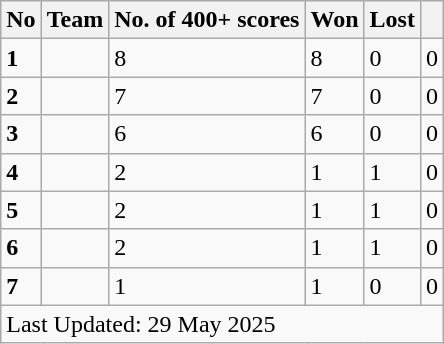<table class="wikitable">
<tr>
<th>No</th>
<th>Team</th>
<th>No. of 400+ scores</th>
<th>Won</th>
<th>Lost</th>
<th></th>
</tr>
<tr>
<td><strong>1</strong></td>
<td></td>
<td>8</td>
<td>8</td>
<td>0</td>
<td>0</td>
</tr>
<tr>
<td><strong>2</strong></td>
<td></td>
<td>7</td>
<td>7</td>
<td>0</td>
<td>0</td>
</tr>
<tr>
<td><strong>3</strong></td>
<td></td>
<td>6</td>
<td>6</td>
<td>0</td>
<td>0</td>
</tr>
<tr>
<td><strong>4</strong></td>
<td></td>
<td>2</td>
<td>1</td>
<td>1</td>
<td>0</td>
</tr>
<tr>
<td><strong>5</strong></td>
<td></td>
<td>2</td>
<td>1</td>
<td>1</td>
<td>0</td>
</tr>
<tr>
<td><strong>6</strong></td>
<td></td>
<td>2</td>
<td>1</td>
<td>1</td>
<td>0</td>
</tr>
<tr>
<td><strong>7</strong></td>
<td></td>
<td>1</td>
<td>1</td>
<td>0</td>
<td>0</td>
</tr>
<tr>
<td colspan=10>Last Updated: 29 May 2025</td>
</tr>
</table>
